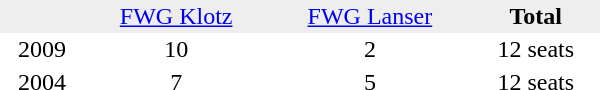<table border="0" cellpadding="2" cellspacing="0" style="width:400px;">
<tr style="background:#eee; text-align:center;">
<td></td>
<td><a href='#'>FWG Klotz</a></td>
<td><a href='#'>FWG Lanser</a></td>
<td><strong>Total</strong></td>
</tr>
<tr style="text-align:center;">
<td>2009</td>
<td>10</td>
<td>2</td>
<td>12 seats</td>
</tr>
<tr style="text-align:center;">
<td>2004</td>
<td>7</td>
<td>5</td>
<td>12 seats</td>
</tr>
</table>
